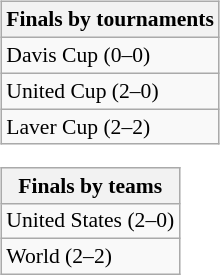<table>
<tr valign=top>
<td><br><table class=wikitable style=font-size:90%>
<tr>
<th>Finals by tournaments</th>
</tr>
<tr>
<td>Davis Cup (0–0)</td>
</tr>
<tr>
<td>United Cup (2–0)</td>
</tr>
<tr>
<td>Laver Cup (2–2)</td>
</tr>
</table>
<table class=wikitable style=font-size:90%>
<tr>
<th>Finals by teams</th>
</tr>
<tr>
<td>United States (2–0)</td>
</tr>
<tr>
<td>World (2–2)</td>
</tr>
</table>
</td>
</tr>
</table>
